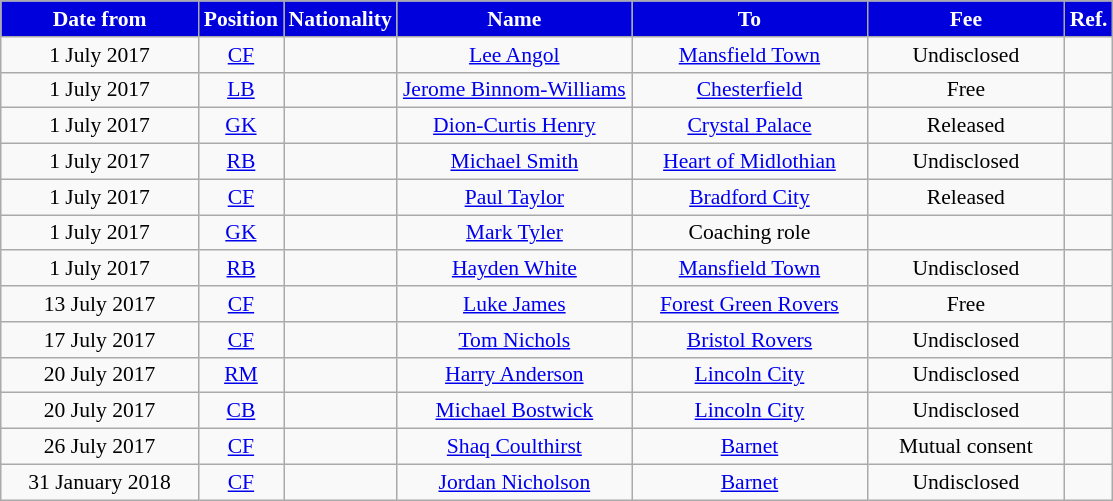<table class="wikitable"  style="text-align:center; font-size:90%; ">
<tr>
<th style="background:#0000DD; color:#FFFFFF; width:125px;">Date from</th>
<th style="background:#0000DD; color:#FFFFFF; width:50px;">Position</th>
<th style="background:#0000DD; color:#FFFFFF; width:50px;">Nationality</th>
<th style="background:#0000DD; color:#FFFFFF; width:150px;">Name</th>
<th style="background:#0000DD; color:#FFFFFF; width:150px;">To</th>
<th style="background:#0000DD; color:#FFFFFF; width:125px;">Fee</th>
<th style="background:#0000DD; color:#FFFFFF; width:25px;">Ref.</th>
</tr>
<tr>
<td>1 July 2017</td>
<td><a href='#'>CF</a></td>
<td></td>
<td><a href='#'>Lee Angol</a></td>
<td><a href='#'>Mansfield Town</a></td>
<td>Undisclosed</td>
<td></td>
</tr>
<tr>
<td>1 July 2017</td>
<td><a href='#'>LB</a></td>
<td></td>
<td><a href='#'>Jerome Binnom-Williams</a></td>
<td><a href='#'>Chesterfield</a></td>
<td>Free</td>
<td></td>
</tr>
<tr>
<td>1 July 2017</td>
<td><a href='#'>GK</a></td>
<td></td>
<td><a href='#'>Dion-Curtis Henry</a></td>
<td><a href='#'>Crystal Palace</a></td>
<td>Released</td>
<td></td>
</tr>
<tr>
<td>1 July 2017</td>
<td><a href='#'>RB</a></td>
<td></td>
<td><a href='#'>Michael Smith</a></td>
<td><a href='#'>Heart of Midlothian</a></td>
<td>Undisclosed</td>
<td></td>
</tr>
<tr>
<td>1 July 2017</td>
<td><a href='#'>CF</a></td>
<td></td>
<td><a href='#'>Paul Taylor</a></td>
<td><a href='#'>Bradford City</a></td>
<td>Released</td>
<td></td>
</tr>
<tr>
<td>1 July 2017</td>
<td><a href='#'>GK</a></td>
<td></td>
<td><a href='#'>Mark Tyler</a></td>
<td>Coaching role</td>
<td></td>
<td></td>
</tr>
<tr>
<td>1 July 2017</td>
<td><a href='#'>RB</a></td>
<td></td>
<td><a href='#'>Hayden White</a></td>
<td><a href='#'>Mansfield Town</a></td>
<td>Undisclosed</td>
<td></td>
</tr>
<tr>
<td>13 July 2017</td>
<td><a href='#'>CF</a></td>
<td></td>
<td><a href='#'>Luke James</a></td>
<td><a href='#'>Forest Green Rovers</a></td>
<td>Free</td>
<td></td>
</tr>
<tr>
<td>17 July 2017</td>
<td><a href='#'>CF</a></td>
<td></td>
<td><a href='#'>Tom Nichols</a></td>
<td><a href='#'>Bristol Rovers</a></td>
<td>Undisclosed</td>
<td></td>
</tr>
<tr>
<td>20 July 2017</td>
<td><a href='#'>RM</a></td>
<td></td>
<td><a href='#'>Harry Anderson</a></td>
<td><a href='#'>Lincoln City</a></td>
<td>Undisclosed</td>
<td></td>
</tr>
<tr>
<td>20 July 2017</td>
<td><a href='#'>CB</a></td>
<td></td>
<td><a href='#'>Michael Bostwick</a></td>
<td><a href='#'>Lincoln City</a></td>
<td>Undisclosed</td>
<td></td>
</tr>
<tr>
<td>26 July 2017</td>
<td><a href='#'>CF</a></td>
<td></td>
<td><a href='#'>Shaq Coulthirst</a></td>
<td><a href='#'>Barnet</a></td>
<td>Mutual consent</td>
<td></td>
</tr>
<tr>
<td>31 January 2018</td>
<td><a href='#'>CF</a></td>
<td></td>
<td><a href='#'>Jordan Nicholson</a></td>
<td><a href='#'>Barnet</a></td>
<td>Undisclosed</td>
<td></td>
</tr>
</table>
